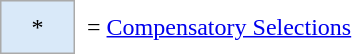<table border=0 cellspacing="0" cellpadding="8">
<tr>
<td style="background:#d9e9f9; border:1px solid #aaa; width:2em; text-align:center;">*</td>
<td>= <a href='#'>Compensatory Selections</a></td>
<td></td>
</tr>
</table>
